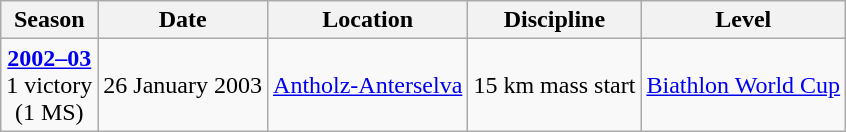<table class="wikitable">
<tr>
<th>Season</th>
<th>Date</th>
<th>Location</th>
<th>Discipline</th>
<th>Level</th>
</tr>
<tr>
<td rowspan="1" style="text-align:center;"><strong><a href='#'>2002–03</a></strong> <br> 1 victory <br> (1 MS)</td>
<td>26 January 2003</td>
<td> <a href='#'>Antholz-Anterselva</a></td>
<td>15 km mass start</td>
<td><a href='#'>Biathlon World Cup</a></td>
</tr>
</table>
